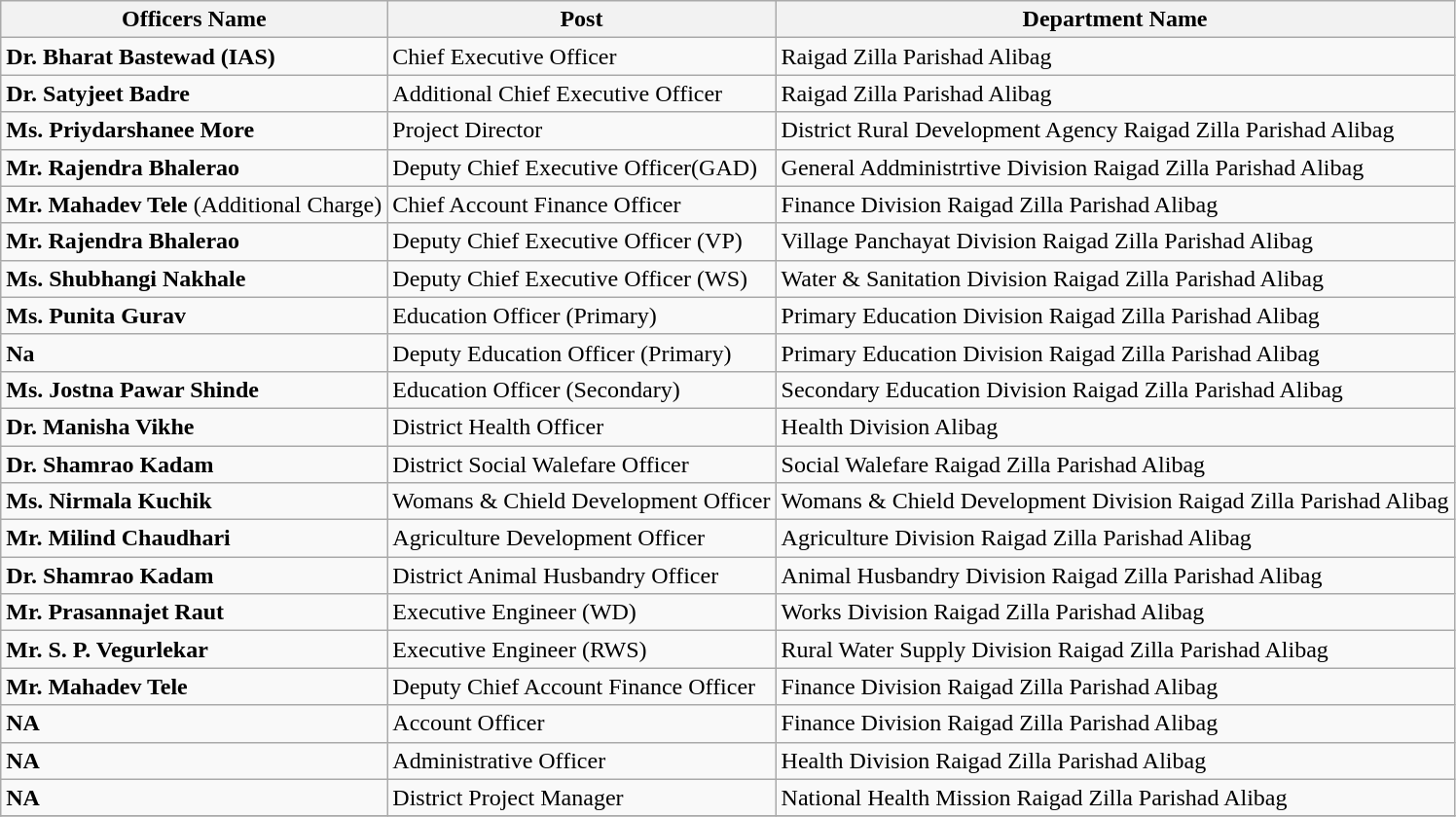<table class="wikitable">
<tr>
<th>Officers Name</th>
<th>Post</th>
<th>Department Name</th>
</tr>
<tr>
<td><strong>Dr. Bharat Bastewad (IAS)</strong></td>
<td>Chief Executive Officer</td>
<td>Raigad Zilla Parishad Alibag</td>
</tr>
<tr>
<td><strong>Dr. Satyjeet Badre </strong></td>
<td>Additional Chief Executive Officer</td>
<td>Raigad Zilla Parishad Alibag</td>
</tr>
<tr>
<td><strong>Ms. Priydarshanee More</strong></td>
<td>Project Director</td>
<td>District Rural Development Agency Raigad Zilla Parishad Alibag</td>
</tr>
<tr>
<td><strong>Mr. Rajendra Bhalerao</strong></td>
<td>Deputy Chief Executive Officer(GAD)</td>
<td>General Addministrtive Division Raigad Zilla Parishad Alibag</td>
</tr>
<tr>
<td><strong>Mr. Mahadev Tele</strong> (Additional Charge)</td>
<td>Chief Account Finance Officer</td>
<td>Finance Division Raigad Zilla Parishad Alibag</td>
</tr>
<tr>
<td><strong>Mr. Rajendra Bhalerao</strong></td>
<td>Deputy Chief Executive Officer (VP)</td>
<td>Village Panchayat Division Raigad Zilla Parishad Alibag</td>
</tr>
<tr>
<td><strong>Ms. Shubhangi Nakhale</strong></td>
<td>Deputy Chief Executive Officer (WS)</td>
<td>Water & Sanitation Division Raigad Zilla Parishad Alibag</td>
</tr>
<tr>
<td><strong>Ms. Punita Gurav </strong></td>
<td>Education Officer (Primary)</td>
<td>Primary Education Division Raigad Zilla Parishad Alibag</td>
</tr>
<tr>
<td><strong>Na</strong></td>
<td>Deputy Education Officer (Primary)</td>
<td>Primary Education Division Raigad Zilla Parishad Alibag</td>
</tr>
<tr>
<td><strong>Ms. Jostna Pawar Shinde</strong></td>
<td>Education Officer (Secondary)</td>
<td>Secondary Education Division Raigad Zilla Parishad Alibag</td>
</tr>
<tr>
<td><strong>Dr. Manisha Vikhe</strong></td>
<td>District Health Officer</td>
<td>Health Division Alibag</td>
</tr>
<tr>
<td><strong>Dr. Shamrao Kadam </strong></td>
<td>District Social Walefare Officer</td>
<td>Social Walefare Raigad Zilla Parishad Alibag</td>
</tr>
<tr>
<td><strong>Ms. Nirmala Kuchik</strong></td>
<td>Womans & Chield Development Officer</td>
<td>Womans & Chield Development Division Raigad Zilla Parishad Alibag</td>
</tr>
<tr>
<td><strong>Mr. Milind Chaudhari</strong></td>
<td>Agriculture Development Officer</td>
<td>Agriculture Division Raigad Zilla Parishad Alibag</td>
</tr>
<tr>
<td><strong>Dr. Shamrao Kadam</strong></td>
<td>District Animal Husbandry Officer</td>
<td>Animal Husbandry Division Raigad Zilla Parishad Alibag</td>
</tr>
<tr>
<td><strong>Mr. Prasannajet Raut</strong></td>
<td>Executive Engineer (WD)</td>
<td>Works Division Raigad Zilla Parishad Alibag</td>
</tr>
<tr>
<td><strong> Mr. S. P. Vegurlekar</strong></td>
<td>Executive Engineer (RWS)</td>
<td>Rural Water Supply Division Raigad Zilla Parishad Alibag</td>
</tr>
<tr>
<td><strong>Mr. Mahadev Tele</strong></td>
<td>Deputy Chief Account Finance Officer</td>
<td>Finance Division Raigad Zilla Parishad Alibag</td>
</tr>
<tr>
<td><strong>NA</strong></td>
<td>Account  Officer</td>
<td>Finance Division Raigad Zilla Parishad Alibag</td>
</tr>
<tr>
<td><strong>NA</strong></td>
<td>Administrative  Officer</td>
<td>Health Division Raigad Zilla Parishad Alibag</td>
</tr>
<tr>
<td><strong>NA</strong></td>
<td>District Project Manager</td>
<td>National Health Mission Raigad Zilla Parishad Alibag</td>
</tr>
<tr>
</tr>
</table>
